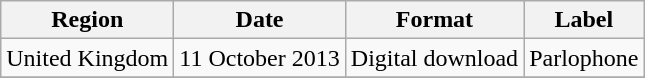<table class=wikitable>
<tr>
<th>Region</th>
<th>Date</th>
<th>Format</th>
<th>Label</th>
</tr>
<tr>
<td>United Kingdom</td>
<td>11 October 2013</td>
<td>Digital download</td>
<td>Parlophone</td>
</tr>
<tr>
</tr>
</table>
